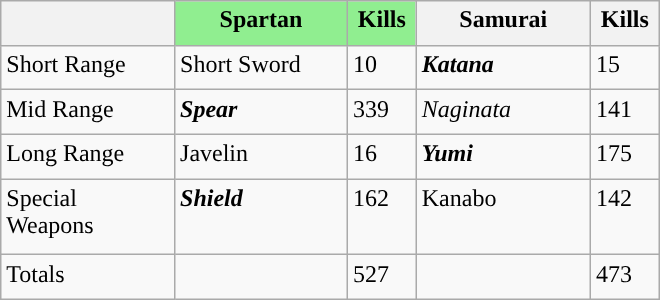<table class="wikitable" style="text-align:left; width:440px; height:200px">
<tr valign="top">
<th style="width:120px;"></th>
<th style="width:120px; background:lightgreen;">Spartan</th>
<th style="width:40px; background:lightgreen;">Kills</th>
<th style="width:120px;">Samurai</th>
<th style="width:40px;">Kills</th>
</tr>
<tr valign="top">
<td>Short Range</td>
<td>Short Sword</td>
<td>10</td>
<td><strong><em>Katana</em></strong></td>
<td>15</td>
</tr>
<tr valign="top">
<td>Mid Range</td>
<td><strong><em>Spear</em></strong></td>
<td>339</td>
<td><em>Naginata</em></td>
<td>141</td>
</tr>
<tr valign="top">
<td>Long Range</td>
<td>Javelin</td>
<td>16</td>
<td><strong><em>Yumi</em></strong></td>
<td>175</td>
</tr>
<tr valign="top">
<td>Special Weapons</td>
<td><strong><em>Shield</em></strong></td>
<td>162</td>
<td>Kanabo</td>
<td>142</td>
</tr>
<tr valign="top">
<td>Totals</td>
<td></td>
<td>527</td>
<td></td>
<td>473</td>
</tr>
</table>
